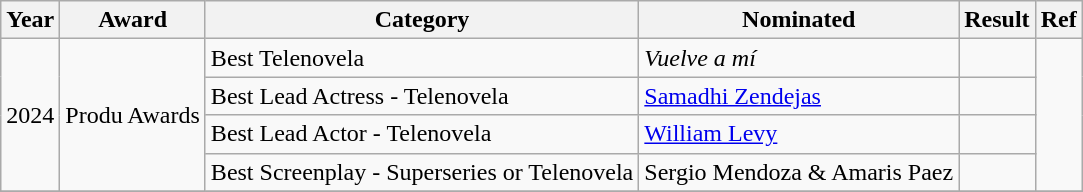<table class="wikitable plainrowheaders">
<tr>
<th scope="col">Year</th>
<th scope="col">Award</th>
<th scope="col">Category</th>
<th scope="col">Nominated</th>
<th scope="col">Result</th>
<th scope="col">Ref</th>
</tr>
<tr>
<td rowspan=4>2024</td>
<td rowspan=4>Produ Awards</td>
<td>Best Telenovela</td>
<td><em>Vuelve a mí</em></td>
<td></td>
<td align="center" rowspan=4></td>
</tr>
<tr>
<td>Best Lead Actress - Telenovela</td>
<td><a href='#'>Samadhi Zendejas</a></td>
<td></td>
</tr>
<tr>
<td>Best Lead Actor - Telenovela</td>
<td><a href='#'>William Levy</a></td>
<td></td>
</tr>
<tr>
<td>Best Screenplay - Superseries or Telenovela</td>
<td>Sergio Mendoza & Amaris Paez</td>
<td></td>
</tr>
<tr>
</tr>
</table>
